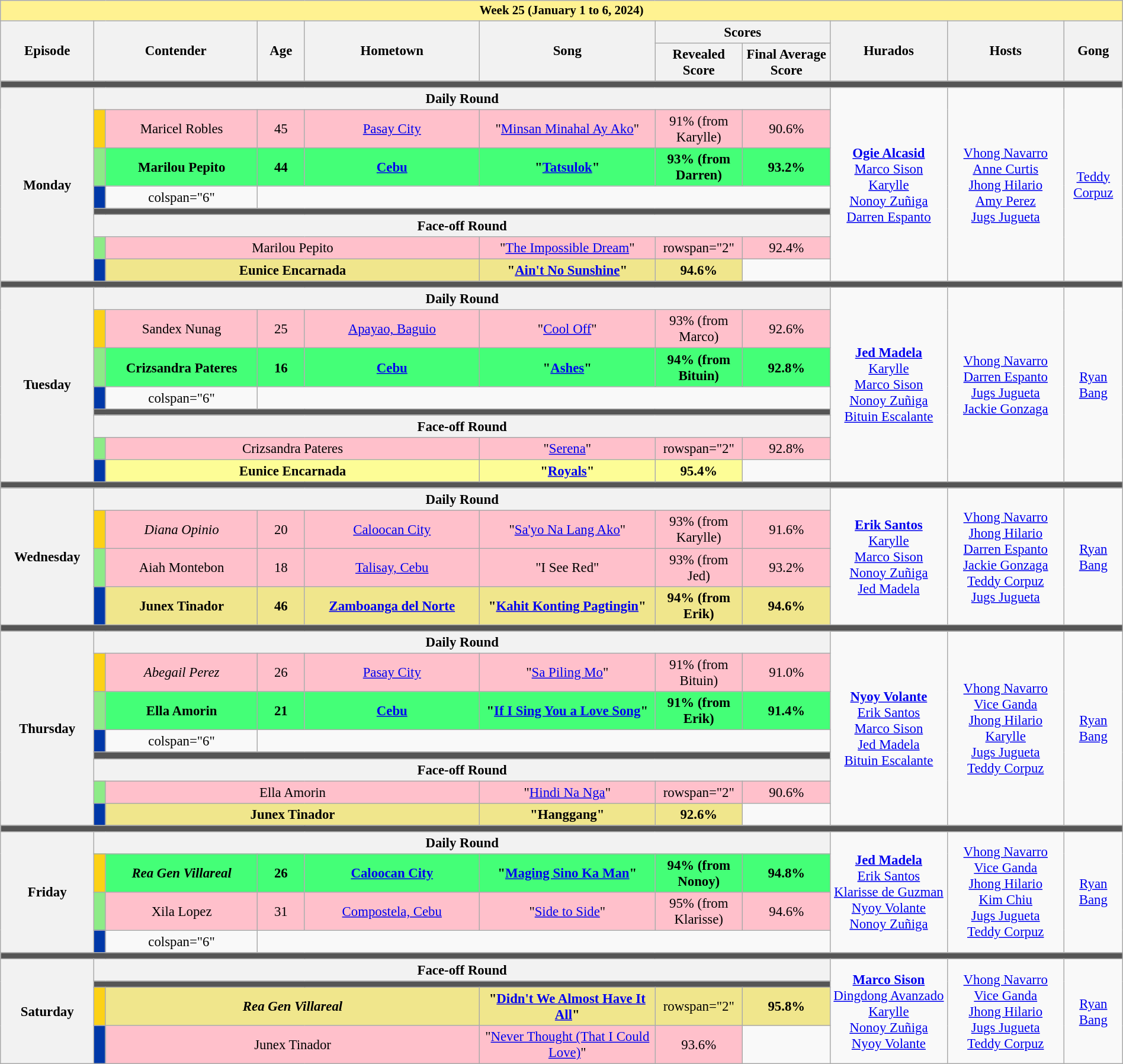<table class="wikitable mw-collapsible mw-collapsed" style="width:100%; text-align:center; font-size:95%;">
<tr>
<th colspan="11" style="background-color:#fff291;font-size:14px">Week 25 (January 1 to 6, 2024)</th>
</tr>
<tr>
<th rowspan="2" width="8%">Episode</th>
<th colspan="2" rowspan="2" width="14%">Contender</th>
<th rowspan="2" width="04%">Age</th>
<th rowspan="2" width="15%">Hometown</th>
<th rowspan="2" width="15%">Song</th>
<th colspan="2">Scores</th>
<th rowspan="2" width="10%">Hurados</th>
<th rowspan="2" width="10%">Hosts</th>
<th rowspan="2" width="05%">Gong</th>
</tr>
<tr>
<th width="7.5%">Revealed Score</th>
<th width="7.5%">Final Average Score</th>
</tr>
<tr>
<td colspan="11" style="background:#555;"></td>
</tr>
<tr>
<th rowspan="8">Monday<br></th>
<th colspan="7">Daily Round</th>
<td rowspan="8"><strong><a href='#'>Ogie Alcasid</a></strong><br><a href='#'>Marco Sison</a><br><a href='#'>Karylle</a><br><a href='#'>Nonoy Zuñiga</a><br><a href='#'>Darren Espanto</a></td>
<td rowspan="8"><a href='#'>Vhong Navarro</a><br><a href='#'>Anne Curtis</a><br><a href='#'>Jhong Hilario</a><br><a href='#'>Amy Perez</a><br><a href='#'>Jugs Jugueta</a></td>
<td rowspan="8"><a href='#'>Teddy Corpuz</a></td>
</tr>
<tr>
<td style="background:#FCD116" width="01%"></td>
<td style="background:pink">Maricel Robles</td>
<td style="background:pink">45</td>
<td style="background:pink"><a href='#'>Pasay City</a></td>
<td style="background:pink">"<a href='#'>Minsan Minahal Ay Ako</a>"</td>
<td style="background:pink">91% (from Karylle)</td>
<td style="background:pink">90.6%</td>
</tr>
<tr style="background:#44ff77" |>
<td style="background:#8deb87"></td>
<td><strong>Marilou Pepito</strong></td>
<td><strong>44</strong></td>
<td><strong><a href='#'>Cebu</a></strong></td>
<td><strong>"<a href='#'>Tatsulok</a>"</strong></td>
<td><strong>93% (from Darren)</strong></td>
<td><strong>93.2%</strong></td>
</tr>
<tr>
<td style="background:#0038A8"></td>
<td>colspan="6" </td>
</tr>
<tr>
<td colspan="7" style="background:#555;"></td>
</tr>
<tr>
<th colspan="7">Face-off Round</th>
</tr>
<tr style="background:pink" |>
<td style="background:#8deb87"></td>
<td colspan="3">Marilou Pepito</td>
<td>"<a href='#'>The Impossible Dream</a>"</td>
<td>rowspan="2" </td>
<td>92.4%</td>
</tr>
<tr style="background:Khaki" |>
<td style="background:#0038A8"></td>
<td colspan="3"><strong>Eunice Encarnada</strong></td>
<td><strong>"<a href='#'>Ain't No Sunshine</a>"</strong></td>
<td><strong>94.6%</strong></td>
</tr>
<tr>
<td colspan="11" style="background:#555;"></td>
</tr>
<tr>
<th rowspan="8">Tuesday<br></th>
<th colspan="7">Daily Round</th>
<td rowspan="8"><strong><a href='#'>Jed Madela</a></strong><br><a href='#'>Karylle</a><br><a href='#'>Marco Sison</a><br><a href='#'>Nonoy Zuñiga</a><br><a href='#'>Bituin Escalante</a></td>
<td rowspan="8"><a href='#'>Vhong Navarro</a><br><a href='#'>Darren Espanto</a><br><a href='#'>Jugs Jugueta</a><br><a href='#'>Jackie Gonzaga</a></td>
<td rowspan="8"><a href='#'>Ryan Bang</a></td>
</tr>
<tr>
<td style="background:#FCD116" width="01%"></td>
<td style="background:pink">Sandex Nunag</td>
<td style="background:pink">25</td>
<td style="background:pink"><a href='#'>Apayao, Baguio</a></td>
<td style="background:pink">"<a href='#'>Cool Off</a>"</td>
<td style="background:pink">93% (from Marco)</td>
<td style="background:pink">92.6%</td>
</tr>
<tr style="background:#44ff77" |>
<td style="background:#8deb87"></td>
<td><strong>Crizsandra Pateres</strong></td>
<td><strong>16</strong></td>
<td><strong><a href='#'>Cebu</a></strong></td>
<td><strong>"<a href='#'>Ashes</a>"</strong></td>
<td><strong>94% (from Bituin)</strong></td>
<td><strong>92.8%</strong></td>
</tr>
<tr>
<td style="background:#0038A8"></td>
<td>colspan="6" </td>
</tr>
<tr>
<td colspan="7" style="background:#555;"></td>
</tr>
<tr>
<th colspan="7">Face-off Round</th>
</tr>
<tr style="background:pink" |>
<td style="background:#8deb87"></td>
<td colspan="3">Crizsandra Pateres</td>
<td>"<a href='#'>Serena</a>"</td>
<td>rowspan="2" </td>
<td>92.8%</td>
</tr>
<tr style="background:#FDFD96" |>
<td style="background:#0038A8"></td>
<td colspan="3"><strong>Eunice Encarnada</strong></td>
<td><strong>"<a href='#'>Royals</a>"</strong></td>
<td><strong>95.4%</strong></td>
</tr>
<tr>
<td colspan="11" style="background:#555;"></td>
</tr>
<tr>
<th rowspan="4">Wednesday<br></th>
<th colspan="7">Daily Round</th>
<td rowspan="4"><strong><a href='#'>Erik Santos</a></strong><br><a href='#'>Karylle</a><br><a href='#'>Marco Sison</a><br><a href='#'>Nonoy Zuñiga</a><br><a href='#'>Jed Madela</a></td>
<td rowspan="4"><a href='#'>Vhong Navarro</a><br><a href='#'>Jhong Hilario</a><br><a href='#'>Darren Espanto</a><br><a href='#'>Jackie Gonzaga</a><br><a href='#'>Teddy Corpuz</a><br><a href='#'>Jugs Jugueta</a></td>
<td rowspan="4"><a href='#'>Ryan Bang</a></td>
</tr>
<tr style="background:pink" |>
<td style="background:#FCD116"></td>
<td><em>Diana Opinio</em></td>
<td>20</td>
<td><a href='#'>Caloocan City</a></td>
<td>"<a href='#'>Sa'yo Na Lang Ako</a>"</td>
<td>93% (from Karylle)</td>
<td>91.6%</td>
</tr>
<tr style="background:pink" |>
<td style="background:#8deb87"></td>
<td>Aiah Montebon</td>
<td>18</td>
<td><a href='#'>Talisay, Cebu</a></td>
<td>"I See Red"</td>
<td>93% (from Jed)</td>
<td>93.2%</td>
</tr>
<tr style="background:Khaki" |>
<td style="background:#0038A8"></td>
<td><strong>Junex Tinador</strong></td>
<td><strong>46</strong></td>
<td><strong><a href='#'>Zamboanga del Norte</a></strong></td>
<td><strong>"<a href='#'>Kahit Konting Pagtingin</a>"</strong></td>
<td><strong>94% (from Erik)</strong></td>
<td><strong>94.6%</strong></td>
</tr>
<tr>
<td colspan="11" style="background:#555;"></td>
</tr>
<tr>
<th rowspan="8">Thursday<br></th>
<th colspan="7">Daily Round</th>
<td rowspan="8"><strong><a href='#'>Nyoy Volante</a></strong><br><a href='#'>Erik Santos</a><br><a href='#'>Marco Sison</a><br><a href='#'>Jed Madela</a><br><a href='#'>Bituin Escalante</a></td>
<td rowspan="8"><a href='#'>Vhong Navarro</a><br><a href='#'>Vice Ganda</a><br><a href='#'>Jhong Hilario</a><br><a href='#'>Karylle</a><br><a href='#'>Jugs Jugueta</a><br><a href='#'>Teddy Corpuz</a></td>
<td rowspan="8"><a href='#'>Ryan Bang</a></td>
</tr>
<tr style="background:pink" |>
<td style="background:#FCD116"></td>
<td><em>Abegail Perez</em></td>
<td>26</td>
<td><a href='#'>Pasay City</a></td>
<td>"<a href='#'>Sa Piling Mo</a>"</td>
<td>91% (from Bituin)</td>
<td>91.0%</td>
</tr>
<tr style="background:#44ff77" |>
<td style="background:#8deb87"></td>
<td><strong>Ella Amorin</strong></td>
<td><strong>21</strong></td>
<td><strong><a href='#'>Cebu</a></strong></td>
<td><strong>"<a href='#'>If I Sing You a Love Song</a>"</strong></td>
<td><strong>91% (from Erik)</strong></td>
<td><strong>91.4%</strong></td>
</tr>
<tr>
<td style="background:#0038A8"></td>
<td>colspan="6" </td>
</tr>
<tr>
<td colspan="7" style="background:#555;"></td>
</tr>
<tr>
<th colspan="7">Face-off Round</th>
</tr>
<tr style="background:pink" |>
<td style="background:#8deb87"></td>
<td colspan="3">Ella Amorin</td>
<td>"<a href='#'>Hindi Na Nga</a>"</td>
<td>rowspan="2" </td>
<td>90.6%</td>
</tr>
<tr style="background:Khaki" |>
<td style="background:#0038A8"></td>
<td colspan="3"><strong>Junex Tinador</strong></td>
<td><strong>"Hanggang"</strong></td>
<td><strong>92.6%</strong></td>
</tr>
<tr>
<td colspan="11" style="background:#555;"></td>
</tr>
<tr>
<th rowspan="4">Friday<br></th>
<th colspan="7">Daily Round</th>
<td rowspan="4"><strong><a href='#'>Jed Madela</a></strong><br><a href='#'>Erik Santos</a><br><a href='#'>Klarisse de Guzman</a><br><a href='#'>Nyoy Volante</a><br><a href='#'>Nonoy Zuñiga</a></td>
<td rowspan="4"><a href='#'>Vhong Navarro</a><br><a href='#'>Vice Ganda</a><br><a href='#'>Jhong Hilario</a><br><a href='#'>Kim Chiu</a><br><a href='#'>Jugs Jugueta</a><br><a href='#'>Teddy Corpuz</a></td>
<td rowspan="4"><a href='#'>Ryan Bang</a></td>
</tr>
<tr style="background:#44ff77" |>
<td style="background:#FCD116"></td>
<td><strong><em>Rea Gen Villareal</em></strong></td>
<td><strong>26</strong></td>
<td><strong><a href='#'>Caloocan City</a></strong></td>
<td><strong>"<a href='#'>Maging Sino Ka Man</a>"</strong></td>
<td><strong>94% (from Nonoy)</strong></td>
<td><strong>94.8%</strong></td>
</tr>
<tr style="background:pink" |>
<td style="background:#8deb87"></td>
<td>Xila Lopez</td>
<td>31</td>
<td><a href='#'>Compostela, Cebu</a></td>
<td>"<a href='#'>Side to Side</a>"</td>
<td>95% (from Klarisse)</td>
<td>94.6%</td>
</tr>
<tr>
<td style="background:#0038A8"></td>
<td>colspan="6" </td>
</tr>
<tr>
<td colspan="11" style="background:#555;"></td>
</tr>
<tr>
<th rowspan="4">Saturday <br></th>
<th colspan="7">Face-off Round</th>
<td rowspan="4"><strong><a href='#'>Marco Sison</a></strong><br><a href='#'>Dingdong Avanzado</a><br><a href='#'>Karylle</a><br><a href='#'>Nonoy Zuñiga</a><br><a href='#'>Nyoy Volante</a></td>
<td rowspan="4"><a href='#'>Vhong Navarro</a><br><a href='#'>Vice Ganda</a><br><a href='#'>Jhong Hilario</a><br><a href='#'>Jugs Jugueta</a><br><a href='#'>Teddy Corpuz</a></td>
<td rowspan="4"><a href='#'>Ryan Bang</a></td>
</tr>
<tr>
<td colspan="7" style="background:#555;"></td>
</tr>
<tr style="background:Khaki" |>
<td style="background:#FCD116"></td>
<td colspan="3"><strong><em>Rea Gen Villareal</em></strong></td>
<td><strong>"<a href='#'>Didn't We Almost Have It All</a>"</strong></td>
<td>rowspan="2" </td>
<td><strong>95.8%</strong></td>
</tr>
<tr style="background:pink" |>
<td style="background:#0038A8"></td>
<td colspan="3">Junex Tinador</td>
<td>"<a href='#'>Never Thought (That I Could Love)</a>"</td>
<td>93.6%</td>
</tr>
</table>
